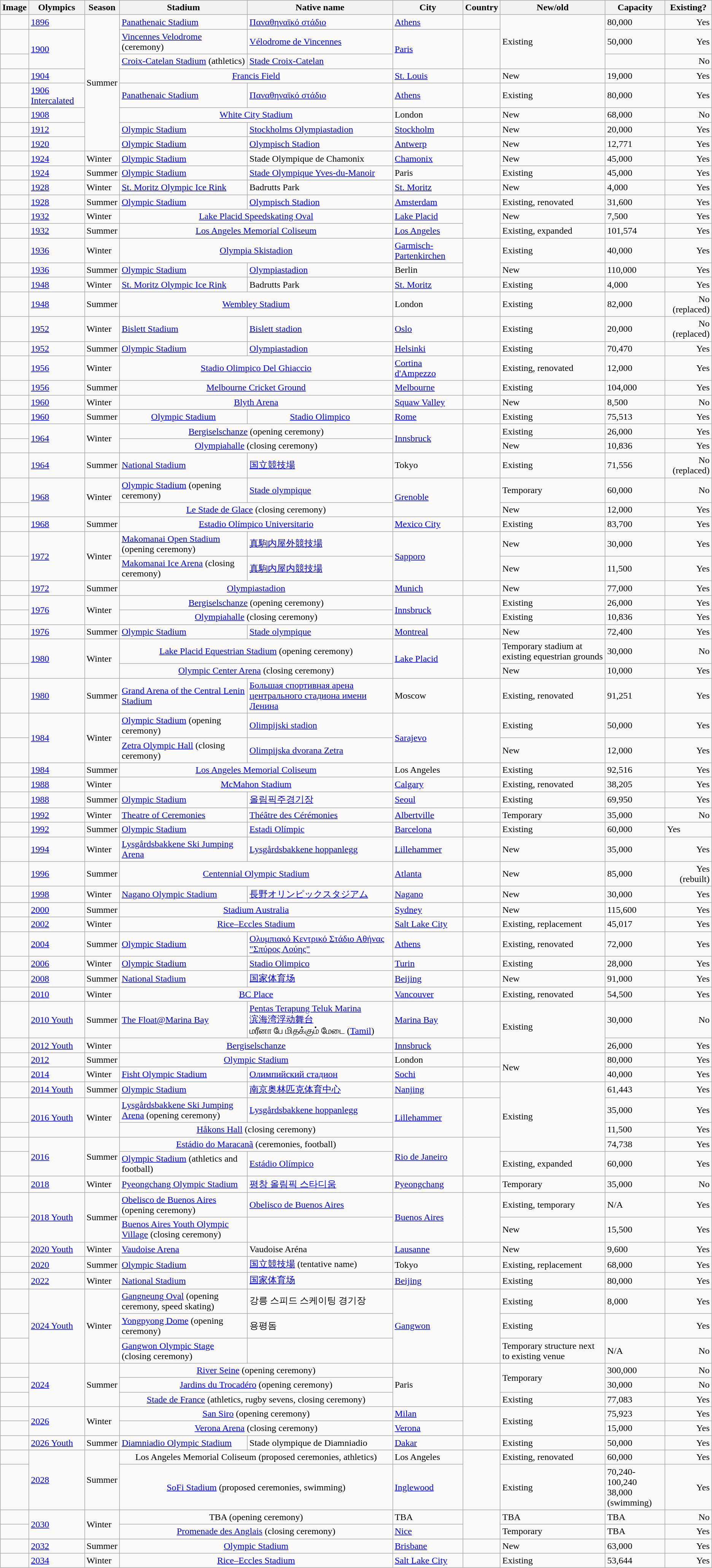<table class="sortable wikitable">
<tr>
<th>Image</th>
<th>Olympics</th>
<th>Season</th>
<th>Stadium</th>
<th>Native name</th>
<th>City</th>
<th>Country</th>
<th>New/old</th>
<th>Capacity</th>
<th>Existing?</th>
</tr>
<tr>
<td></td>
<td><a href='#'>1896</a></td>
<td rowspan=8>Summer</td>
<td><a href='#'>Panathenaic Stadium</a></td>
<td><a href='#'>Παναθηναϊκό στάδιο</a></td>
<td><a href='#'>Athens</a></td>
<td></td>
<td rowspan=3>Existing</td>
<td>80,000</td>
<td align=right>Yes</td>
</tr>
<tr>
<td></td>
<td rowspan=2><a href='#'>1900</a></td>
<td><a href='#'>Vincennes Velodrome</a> (ceremony)</td>
<td><a href='#'>Vélodrome de Vincennes</a></td>
<td rowspan=2><a href='#'>Paris</a></td>
<td rowspan=2></td>
<td>50,000</td>
<td align=right>Yes</td>
</tr>
<tr>
<td></td>
<td><a href='#'>Croix-Catelan Stadium</a> (athletics)</td>
<td><a href='#'>Stade Croix-Catelan</a></td>
<td></td>
<td align=right>No</td>
</tr>
<tr>
<td></td>
<td><a href='#'>1904</a></td>
<td colspan=2 align="center"><a href='#'>Francis Field</a></td>
<td><a href='#'>St. Louis</a></td>
<td></td>
<td>New</td>
<td>19,000</td>
<td align=right>Yes</td>
</tr>
<tr>
<td></td>
<td><a href='#'>1906 Intercalated</a></td>
<td><a href='#'>Panathenaic Stadium</a></td>
<td><a href='#'>Παναθηναϊκό στάδιο</a></td>
<td><a href='#'>Athens</a></td>
<td></td>
<td>Existing</td>
<td>80,000</td>
<td align=right>Yes</td>
</tr>
<tr>
<td></td>
<td><a href='#'>1908</a></td>
<td colspan=2 align="center"><a href='#'>White City Stadium</a></td>
<td>London</td>
<td></td>
<td>New</td>
<td>68,000</td>
<td align=right>No</td>
</tr>
<tr>
<td></td>
<td><a href='#'>1912</a></td>
<td><a href='#'>Olympic Stadium</a></td>
<td><a href='#'>Stockholms Olympiastadion</a></td>
<td><a href='#'>Stockholm</a></td>
<td></td>
<td>New</td>
<td>20,000</td>
<td align=right>Yes</td>
</tr>
<tr>
<td></td>
<td><a href='#'>1920</a></td>
<td><a href='#'>Olympic Stadium</a></td>
<td><a href='#'>Olympisch Stadion</a></td>
<td><a href='#'>Antwerp</a></td>
<td></td>
<td>New</td>
<td>12,771</td>
<td align=right>Yes</td>
</tr>
<tr>
<td></td>
<td><a href='#'>1924</a></td>
<td>Winter</td>
<td><a href='#'>Olympic Stadium</a></td>
<td>Stade Olympique de Chamonix</td>
<td><a href='#'>Chamonix</a></td>
<td rowspan=2></td>
<td>New</td>
<td>45,000</td>
<td align=right>Yes</td>
</tr>
<tr>
<td></td>
<td><a href='#'>1924</a></td>
<td>Summer</td>
<td><a href='#'>Olympic Stadium</a></td>
<td><a href='#'>Stade Olympique Yves-du-Manoir</a></td>
<td>Paris</td>
<td>Existing</td>
<td>45,000</td>
<td align=right>Yes</td>
</tr>
<tr>
<td></td>
<td><a href='#'>1928</a></td>
<td>Winter</td>
<td><a href='#'>St. Moritz Olympic Ice Rink</a></td>
<td>Badrutts Park</td>
<td><a href='#'>St. Moritz</a></td>
<td></td>
<td>New</td>
<td>4,000</td>
<td align=right>Yes</td>
</tr>
<tr>
<td></td>
<td><a href='#'>1928</a></td>
<td>Summer</td>
<td><a href='#'>Olympic Stadium</a></td>
<td><a href='#'>Olympisch Stadion</a></td>
<td><a href='#'>Amsterdam</a></td>
<td></td>
<td>Existing, renovated</td>
<td>31,600</td>
<td align=right>Yes</td>
</tr>
<tr>
<td></td>
<td><a href='#'>1932</a></td>
<td>Winter</td>
<td colspan=2 align="center"><a href='#'>Lake Placid Speedskating Oval</a></td>
<td><a href='#'>Lake Placid</a></td>
<td rowspan=2></td>
<td>New</td>
<td>7,500</td>
<td align=right>Yes</td>
</tr>
<tr>
<td></td>
<td><a href='#'>1932</a></td>
<td>Summer</td>
<td colspan=2 align="center"><a href='#'>Los Angeles Memorial Coliseum</a></td>
<td><a href='#'>Los Angeles</a></td>
<td>Existing, expanded</td>
<td>101,574</td>
<td align=right>Yes</td>
</tr>
<tr>
<td></td>
<td><a href='#'>1936</a></td>
<td>Winter</td>
<td colspan=2 align="center"><a href='#'>Olympia Skistadion</a></td>
<td><a href='#'>Garmisch-Partenkirchen</a></td>
<td rowspan=2></td>
<td>Existing</td>
<td>40,000</td>
<td align=right>Yes</td>
</tr>
<tr>
<td></td>
<td><a href='#'>1936</a></td>
<td>Summer</td>
<td><a href='#'>Olympic Stadium</a></td>
<td><a href='#'>Olympiastadion</a></td>
<td>Berlin</td>
<td>New</td>
<td>110,000</td>
<td align=right>Yes</td>
</tr>
<tr>
<td></td>
<td><a href='#'>1948</a></td>
<td>Winter</td>
<td><a href='#'>St. Moritz Olympic Ice Rink</a></td>
<td>Badrutts Park</td>
<td><a href='#'>St. Moritz</a></td>
<td></td>
<td>Existing</td>
<td>4,000</td>
<td align=right>Yes</td>
</tr>
<tr>
<td></td>
<td><a href='#'>1948</a></td>
<td>Summer</td>
<td colspan=2 align="center"><a href='#'>Wembley Stadium</a></td>
<td>London</td>
<td></td>
<td>Existing</td>
<td>82,000</td>
<td align=right>No (replaced)</td>
</tr>
<tr>
<td></td>
<td><a href='#'>1952</a></td>
<td>Winter</td>
<td><a href='#'>Bislett Stadium</a></td>
<td><a href='#'>Bislett stadion</a></td>
<td><a href='#'>Oslo</a></td>
<td></td>
<td>Existing</td>
<td>20,000</td>
<td align=right>No (replaced)</td>
</tr>
<tr>
<td></td>
<td><a href='#'>1952</a></td>
<td>Summer</td>
<td><a href='#'>Olympic Stadium</a></td>
<td><a href='#'>Olympiastadion</a></td>
<td><a href='#'>Helsinki</a></td>
<td></td>
<td>Existing</td>
<td>70,470</td>
<td align="right">Yes</td>
</tr>
<tr>
<td></td>
<td><a href='#'>1956</a></td>
<td>Winter</td>
<td colspan=2 align="center"><a href='#'>Stadio Olimpico Del Ghiaccio</a></td>
<td><a href='#'>Cortina d'Ampezzo</a></td>
<td></td>
<td>Existing, renovated</td>
<td>12,000</td>
<td align=right>Yes</td>
</tr>
<tr>
<td></td>
<td><a href='#'>1956</a></td>
<td>Summer</td>
<td colspan=2 align="center"><a href='#'>Melbourne Cricket Ground</a></td>
<td><a href='#'>Melbourne</a></td>
<td></td>
<td>Existing</td>
<td>104,000</td>
<td align="right">Yes</td>
</tr>
<tr>
<td></td>
<td><a href='#'>1960</a></td>
<td>Winter</td>
<td colspan=2 align="center"><a href='#'>Blyth Arena</a></td>
<td><a href='#'>Squaw Valley</a></td>
<td></td>
<td>New</td>
<td>8,500</td>
<td align=right>No</td>
</tr>
<tr>
<td></td>
<td><a href='#'>1960</a></td>
<td>Summer</td>
<td align="center"><a href='#'>Olympic Stadium</a></td>
<td align="center"><a href='#'>Stadio Olimpico</a></td>
<td><a href='#'>Rome</a></td>
<td></td>
<td>Existing</td>
<td>75,513</td>
<td align="right">Yes</td>
</tr>
<tr>
<td></td>
<td rowspan=2><a href='#'>1964</a></td>
<td rowspan=2>Winter</td>
<td colspan=2 align="center"><a href='#'>Bergiselschanze</a> (opening ceremony)</td>
<td rowspan=2><a href='#'>Innsbruck</a></td>
<td rowspan=2></td>
<td>Existing</td>
<td>26,000</td>
<td align=right>Yes</td>
</tr>
<tr>
<td></td>
<td colspan=2 align="center"><a href='#'>Olympiahalle</a> (closing ceremony)</td>
<td>New</td>
<td>10,836</td>
<td align=right>Yes</td>
</tr>
<tr>
<td></td>
<td><a href='#'>1964</a></td>
<td>Summer</td>
<td><a href='#'>National Stadium</a></td>
<td><a href='#'>国立競技場</a></td>
<td>Tokyo</td>
<td></td>
<td>Existing</td>
<td>71,556</td>
<td align=right>No (replaced)</td>
</tr>
<tr>
<td></td>
<td rowspan=2><a href='#'>1968</a></td>
<td rowspan=2>Winter</td>
<td><a href='#'>Olympic Stadium</a> (opening ceremony)</td>
<td><a href='#'>Stade olympique</a></td>
<td rowspan=2><a href='#'>Grenoble</a></td>
<td rowspan=2></td>
<td>Temporary</td>
<td>60,000</td>
<td align=right>No</td>
</tr>
<tr>
<td></td>
<td colspan=2 align="center"><a href='#'>Le Stade de Glace</a> (closing ceremony)</td>
<td>New</td>
<td>12,000</td>
<td align=right>Yes</td>
</tr>
<tr>
<td></td>
<td><a href='#'>1968</a></td>
<td>Summer</td>
<td colspan=2 align="center"><a href='#'>Estadio Olímpico Universitario</a></td>
<td><a href='#'>Mexico City</a></td>
<td></td>
<td>Existing</td>
<td>83,700</td>
<td align=right>Yes</td>
</tr>
<tr>
<td></td>
<td rowspan=2><a href='#'>1972</a></td>
<td rowspan=2>Winter</td>
<td><a href='#'>Makomanai Open Stadium</a> (opening ceremony)</td>
<td><a href='#'>真駒内屋外競技場</a></td>
<td rowspan=2><a href='#'>Sapporo</a></td>
<td rowspan=2></td>
<td>New</td>
<td>30,000</td>
<td align=right>Yes</td>
</tr>
<tr>
<td></td>
<td><a href='#'>Makomanai Ice Arena</a> (closing ceremony)</td>
<td><a href='#'>真駒内屋内競技場</a></td>
<td>New</td>
<td>11,500</td>
<td align=right>Yes</td>
</tr>
<tr>
<td></td>
<td><a href='#'>1972</a></td>
<td>Summer</td>
<td colspan=2 align="center"><a href='#'>Olympiastadion</a></td>
<td><a href='#'>Munich</a></td>
<td></td>
<td>New</td>
<td>77,000</td>
<td align="right">Yes</td>
</tr>
<tr>
<td></td>
<td rowspan=2><a href='#'>1976</a></td>
<td rowspan=2>Winter</td>
<td colspan=2 align="center"><a href='#'>Bergiselschanze</a> (opening ceremony)</td>
<td rowspan=2><a href='#'>Innsbruck</a></td>
<td rowspan=2></td>
<td>Existing</td>
<td>26,000</td>
<td align=right>Yes</td>
</tr>
<tr>
<td></td>
<td colspan=2 align="center"><a href='#'>Olympiahalle</a> (closing ceremony)</td>
<td>Existing</td>
<td>10,836</td>
<td align=right>Yes</td>
</tr>
<tr>
<td></td>
<td><a href='#'>1976</a></td>
<td>Summer</td>
<td><a href='#'>Olympic Stadium</a></td>
<td><a href='#'>Stade olympique</a></td>
<td><a href='#'>Montreal</a></td>
<td></td>
<td>New</td>
<td>72,400</td>
<td align="right">Yes</td>
</tr>
<tr>
<td></td>
<td rowspan="2"><a href='#'>1980</a></td>
<td rowspan="2">Winter</td>
<td colspan=2 align="center"><a href='#'>Lake Placid Equestrian Stadium</a> (opening ceremony)</td>
<td rowspan="2"><a href='#'>Lake Placid</a></td>
<td rowspan="2"></td>
<td>Temporary stadium at existing equestrian grounds</td>
<td>30,000</td>
<td align=right>No</td>
</tr>
<tr>
<td></td>
<td colspan=2 align="center"><a href='#'>Olympic Center Arena</a> (closing ceremony)</td>
<td>New</td>
<td>10,000</td>
<td align=right>Yes</td>
</tr>
<tr>
<td></td>
<td><a href='#'>1980</a></td>
<td>Summer</td>
<td><a href='#'>Grand Arena of the Central Lenin Stadium</a></td>
<td><a href='#'>Большая спортивная арена центрального стадиона имени Ленина</a></td>
<td>Moscow</td>
<td></td>
<td>Existing, renovated</td>
<td>91,251</td>
<td align="right">Yes</td>
</tr>
<tr>
<td></td>
<td rowspan="2"><a href='#'>1984</a></td>
<td rowspan="2">Winter</td>
<td><a href='#'>Olympic Stadium</a> (opening ceremony)</td>
<td><a href='#'>Olimpijski stadion</a></td>
<td rowspan="2"><a href='#'>Sarajevo</a></td>
<td rowspan="2"></td>
<td>Existing</td>
<td>50,000</td>
<td align=right>Yes</td>
</tr>
<tr>
<td></td>
<td><a href='#'>Zetra Olympic Hall</a> (closing ceremony)</td>
<td><a href='#'>Olimpijska dvorana Zetra</a></td>
<td>New</td>
<td>12,000</td>
<td align=right>Yes</td>
</tr>
<tr>
<td></td>
<td><a href='#'>1984</a></td>
<td>Summer</td>
<td colspan=2 align="center"><a href='#'>Los Angeles Memorial Coliseum</a></td>
<td>Los Angeles</td>
<td></td>
<td>Existing</td>
<td>92,516</td>
<td align=right>Yes</td>
</tr>
<tr>
<td></td>
<td><a href='#'>1988</a></td>
<td>Winter</td>
<td colspan=2 align="center"><a href='#'>McMahon Stadium</a></td>
<td><a href='#'>Calgary</a></td>
<td></td>
<td>Existing, renovated</td>
<td>38,205</td>
<td align=right>Yes</td>
</tr>
<tr>
<td></td>
<td><a href='#'>1988</a></td>
<td>Summer</td>
<td><a href='#'>Olympic Stadium</a></td>
<td><a href='#'>올림픽주경기장</a></td>
<td><a href='#'>Seoul</a></td>
<td></td>
<td>Existing</td>
<td>69,950</td>
<td align="right">Yes</td>
</tr>
<tr>
<td></td>
<td><a href='#'>1992</a></td>
<td>Winter</td>
<td><a href='#'>Theatre of Ceremonies</a></td>
<td><a href='#'>Théâtre des Cérémonies</a></td>
<td><a href='#'>Albertville</a></td>
<td></td>
<td>Temporary</td>
<td>35,000</td>
<td align=right>No</td>
</tr>
<tr>
<td></td>
<td><a href='#'>1992</a></td>
<td>Summer</td>
<td><a href='#'>Olympic Stadium</a></td>
<td><a href='#'>Estadi Olímpic</a></td>
<td><a href='#'>Barcelona</a></td>
<td></td>
<td>Existing</td>
<td>60,000</td>
<td>Yes</td>
</tr>
<tr>
<td></td>
<td><a href='#'>1994</a></td>
<td>Winter</td>
<td><a href='#'>Lysgårdsbakkene Ski Jumping Arena</a></td>
<td><a href='#'>Lysgårdsbakkene hoppanlegg</a></td>
<td><a href='#'>Lillehammer</a></td>
<td></td>
<td>New</td>
<td>35,000</td>
<td align=right>Yes</td>
</tr>
<tr>
<td></td>
<td><a href='#'>1996</a></td>
<td>Summer</td>
<td colspan=2 align="center"><a href='#'>Centennial Olympic Stadium</a></td>
<td><a href='#'>Atlanta</a></td>
<td></td>
<td>New</td>
<td>85,000</td>
<td align=right>Yes (rebuilt)</td>
</tr>
<tr>
<td></td>
<td><a href='#'>1998</a></td>
<td>Winter</td>
<td><a href='#'>Nagano Olympic Stadium</a></td>
<td><a href='#'>長野オリンピックスタジアム</a></td>
<td><a href='#'>Nagano</a></td>
<td></td>
<td>New</td>
<td>30,000</td>
<td align=right>Yes</td>
</tr>
<tr>
<td></td>
<td><a href='#'>2000</a></td>
<td>Summer</td>
<td colspan=2 align="center"><a href='#'>Stadium Australia</a></td>
<td><a href='#'>Sydney</a></td>
<td></td>
<td>New</td>
<td>115,600</td>
<td align="right">Yes</td>
</tr>
<tr>
<td></td>
<td><a href='#'>2002</a></td>
<td>Winter</td>
<td colspan=2 align="center"><a href='#'>Rice–Eccles Stadium</a></td>
<td><a href='#'>Salt Lake City</a></td>
<td></td>
<td>Existing, replacement</td>
<td>45,017</td>
<td align=right>Yes</td>
</tr>
<tr>
<td></td>
<td><a href='#'>2004</a></td>
<td>Summer</td>
<td><a href='#'>Olympic Stadium</a></td>
<td><a href='#'>Ολυμπιακό Κεντρικό Στάδιο Αθήνας "Σπύρος Λούης"</a></td>
<td><a href='#'>Athens</a></td>
<td></td>
<td>Existing, renovated</td>
<td>72,000</td>
<td align=right>Yes</td>
</tr>
<tr>
<td></td>
<td><a href='#'>2006</a></td>
<td>Winter</td>
<td><a href='#'>Olympic Stadium</a></td>
<td><a href='#'>Stadio Olimpico</a></td>
<td><a href='#'>Turin</a></td>
<td></td>
<td>Existing</td>
<td>28,000</td>
<td align=right>Yes</td>
</tr>
<tr>
<td></td>
<td><a href='#'>2008</a></td>
<td>Summer</td>
<td><a href='#'>National Stadium</a></td>
<td><a href='#'>国家体育场</a></td>
<td><a href='#'>Beijing</a></td>
<td></td>
<td>New</td>
<td>91,000</td>
<td align=right>Yes</td>
</tr>
<tr>
<td></td>
<td><a href='#'>2010</a></td>
<td>Winter</td>
<td colspan=2 align="center"><a href='#'>BC Place</a></td>
<td><a href='#'>Vancouver</a></td>
<td></td>
<td>Existing, renovated</td>
<td>54,500</td>
<td align=right>Yes</td>
</tr>
<tr>
<td></td>
<td><a href='#'>2010 Youth</a></td>
<td>Summer</td>
<td><a href='#'>The Float@Marina Bay</a></td>
<td><a href='#'>Pentas Terapung Teluk Marina</a><br><a href='#'>滨海湾浮动舞台</a><br>மரீனா பே மிதக்கும் மேடை (<a href='#'>Tamil</a>)</td>
<td><a href='#'>Marina Bay</a></td>
<td></td>
<td rowspan=2>Existing</td>
<td>30,000</td>
<td align=right>No</td>
</tr>
<tr>
<td></td>
<td><a href='#'>2012 Youth</a></td>
<td>Winter</td>
<td colspan=2 align="center"><a href='#'>Bergiselschanze</a></td>
<td><a href='#'>Innsbruck</a></td>
<td></td>
<td>26,000</td>
<td align=right>Yes</td>
</tr>
<tr>
<td></td>
<td><a href='#'>2012</a></td>
<td>Summer</td>
<td colspan=2 align="center"><a href='#'>Olympic Stadium</a></td>
<td>London</td>
<td></td>
<td rowspan=2>New</td>
<td>80,000</td>
<td align=right>Yes</td>
</tr>
<tr>
<td></td>
<td><a href='#'>2014</a></td>
<td>Winter</td>
<td><a href='#'>Fisht Olympic Stadium</a></td>
<td><a href='#'>Олимпийский стадион</a></td>
<td><a href='#'>Sochi</a></td>
<td></td>
<td>40,000</td>
<td align=right>Yes</td>
</tr>
<tr>
<td></td>
<td><a href='#'>2014 Youth</a></td>
<td>Summer</td>
<td><a href='#'>Olympic Stadium</a></td>
<td><a href='#'>南京奥林匹克体育中心</a></td>
<td><a href='#'>Nanjing</a></td>
<td></td>
<td rowspan=4>Existing</td>
<td>61,443</td>
<td align=right>Yes</td>
</tr>
<tr>
<td></td>
<td rowspan=2><a href='#'>2016 Youth</a></td>
<td rowspan=2>Winter</td>
<td><a href='#'>Lysgårdsbakkene Ski Jumping Arena</a> (opening ceremony)</td>
<td><a href='#'>Lysgårdsbakkene hoppanlegg</a></td>
<td rowspan=2><a href='#'>Lillehammer</a></td>
<td rowspan=2></td>
<td>35,000</td>
<td align=right>Yes</td>
</tr>
<tr>
<td></td>
<td colspan=2 align="center"><a href='#'>Håkons Hall</a> (closing ceremony)</td>
<td>11,500</td>
<td align=right>Yes</td>
</tr>
<tr>
<td></td>
<td rowspan="2"><a href='#'>2016</a></td>
<td rowspan="2">Summer</td>
<td colspan="2" align="center"><a href='#'>Estádio do Maracanã</a> (ceremonies, football)</td>
<td rowspan="2"><a href='#'>Rio de Janeiro</a></td>
<td rowspan="2"></td>
<td>74,738</td>
<td align=right>Yes</td>
</tr>
<tr>
<td></td>
<td><a href='#'>Olympic Stadium</a> (athletics and football)</td>
<td><a href='#'>Estádio Olímpico</a></td>
<td>Existing, expanded</td>
<td>60,000</td>
<td align=right>Yes</td>
</tr>
<tr>
<td></td>
<td><a href='#'>2018</a></td>
<td>Winter</td>
<td><a href='#'>Pyeongchang Olympic Stadium</a></td>
<td><a href='#'>평창 올림픽 스타디움</a></td>
<td><a href='#'>Pyeongchang</a></td>
<td></td>
<td>Temporary</td>
<td>35,000</td>
<td align="right">No</td>
</tr>
<tr>
<td></td>
<td rowspan="2"><a href='#'>2018 Youth</a></td>
<td rowspan="2">Summer</td>
<td><a href='#'>Obelisco de Buenos Aires</a> (opening ceremony)</td>
<td><a href='#'>Obelisco de Buenos Aires</a></td>
<td rowspan="2"><a href='#'>Buenos Aires</a></td>
<td rowspan="2"></td>
<td>Existing, temporary</td>
<td>N/A</td>
<td align=right>Yes</td>
</tr>
<tr>
<td></td>
<td><a href='#'>Buenos Aires Youth Olympic Village</a> (closing ceremony)</td>
<td></td>
<td>New</td>
<td>15,500</td>
<td align=right>Yes</td>
</tr>
<tr>
<td></td>
<td><a href='#'>2020 Youth</a></td>
<td>Winter</td>
<td><a href='#'>Vaudoise Arena</a></td>
<td>Vaudoise Aréna</td>
<td><a href='#'>Lausanne</a></td>
<td></td>
<td>New</td>
<td>9,600</td>
<td align=right>Yes</td>
</tr>
<tr>
<td></td>
<td><a href='#'>2020</a></td>
<td>Summer</td>
<td><a href='#'>Olympic Stadium</a></td>
<td><a href='#'>国立競技場</a> (tentative name)</td>
<td>Tokyo</td>
<td></td>
<td>Existing, replacement</td>
<td>68,000</td>
<td align=right>Yes</td>
</tr>
<tr>
<td></td>
<td><a href='#'>2022</a></td>
<td>Winter</td>
<td><a href='#'>National Stadium</a></td>
<td><a href='#'>国家体育场</a></td>
<td><a href='#'>Beijing</a></td>
<td></td>
<td>Existing</td>
<td>80,000</td>
<td align=right>Yes</td>
</tr>
<tr>
<td></td>
<td rowspan="3"><a href='#'>2024 Youth</a></td>
<td rowspan="3">Winter</td>
<td><a href='#'>Gangneung Oval</a> (opening ceremony, speed skating)</td>
<td>강릉 스피드 스케이팅 경기장</td>
<td rowspan=3><a href='#'>Gangwon</a></td>
<td rowspan=3></td>
<td>Existing</td>
<td>8,000</td>
<td align=right>Yes</td>
</tr>
<tr>
<td></td>
<td><a href='#'>Yongpyong Dome</a> (opening ceremony)</td>
<td>용평돔</td>
<td>Existing</td>
<td></td>
<td align=right>Yes</td>
</tr>
<tr>
<td></td>
<td><a href='#'>Gangwon Olympic Stage</a> (closing ceremony)</td>
<td></td>
<td>Temporary structure next to existing venue</td>
<td>N/A</td>
<td align=right>No</td>
</tr>
<tr>
<td></td>
<td rowspan="3"><a href='#'>2024</a></td>
<td rowspan="3">Summer</td>
<td colspan=2 align="center"><a href='#'>River Seine</a> (opening ceremony)</td>
<td rowspan="3">Paris</td>
<td rowspan="3"></td>
<td rowspan="2">Temporary</td>
<td>300,000</td>
<td align=right>No</td>
</tr>
<tr>
<td></td>
<td colspan=2 align="center"><a href='#'>Jardins du Trocadéro</a> (opening ceremony)</td>
<td>30,000</td>
<td align=right>No</td>
</tr>
<tr>
<td></td>
<td colspan=2 align="center"><a href='#'>Stade de France</a> (athletics, rugby sevens, closing ceremony)</td>
<td>Existing</td>
<td>77,083</td>
<td align=right>Yes</td>
</tr>
<tr>
<td></td>
<td rowspan="2"><a href='#'>2026</a></td>
<td rowspan="2">Winter</td>
<td colspan=2 align="center"><a href='#'>San Siro</a> (opening ceremony)</td>
<td><a href='#'>Milan</a></td>
<td rowspan="2"></td>
<td rowspan=2>Existing</td>
<td>75,923</td>
<td align=right>Yes</td>
</tr>
<tr>
<td></td>
<td colspan=2 align="center"><a href='#'>Verona Arena</a> (closing ceremony)</td>
<td><a href='#'>Verona</a></td>
<td>15,000</td>
<td align=right>Yes</td>
</tr>
<tr>
<td></td>
<td><a href='#'>2026 Youth</a></td>
<td>Summer</td>
<td><a href='#'>Diamniadio Olympic Stadium</a></td>
<td>Stade olympique de Diamniadio</td>
<td><a href='#'>Dakar</a></td>
<td></td>
<td>Existing</td>
<td>50,000</td>
<td align=right>Yes</td>
</tr>
<tr>
<td></td>
<td rowspan="2"><a href='#'>2028</a></td>
<td rowspan="2">Summer</td>
<td colspan=2 align="center">Los Angeles Memorial Coliseum (proposed ceremonies, athletics)</td>
<td>Los Angeles</td>
<td rowspan="2"></td>
<td>Existing, renovated</td>
<td>60,000</td>
<td align=right>Yes</td>
</tr>
<tr>
<td></td>
<td colspan=2 align="center"><a href='#'>SoFi Stadium</a> (proposed ceremonies, swimming)</td>
<td><a href='#'>Inglewood</a></td>
<td>Existing</td>
<td>70,240-100,240<br>38,000 (swimming)</td>
<td align=right>Yes</td>
</tr>
<tr>
<td></td>
<td rowspan="2"><a href='#'>2030</a></td>
<td rowspan="2">Winter</td>
<td align="center" colspan="2">TBA (opening ceremony)</td>
<td>TBA</td>
<td rowspan="2"></td>
<td>TBA</td>
<td>TBA</td>
<td align=right>No</td>
</tr>
<tr>
<td></td>
<td colspan=2 align="center"><a href='#'>Promenade des Anglais</a> (closing ceremony)</td>
<td><a href='#'>Nice</a></td>
<td>Temporary</td>
<td>TBA</td>
<td align=right>Yes</td>
</tr>
<tr>
<td></td>
<td><a href='#'>2032</a></td>
<td>Summer</td>
<td colspan=2 align="center"><a href='#'>Olympic Stadium</a></td>
<td><a href='#'>Brisbane</a></td>
<td></td>
<td>New</td>
<td>63,000</td>
<td align=right>Yes</td>
</tr>
<tr>
<td></td>
<td><a href='#'>2034</a></td>
<td>Winter</td>
<td colspan=2 align="center"><a href='#'>Rice–Eccles Stadium</a></td>
<td><a href='#'>Salt Lake City</a></td>
<td></td>
<td>Existing</td>
<td>53,644</td>
<td align=right>Yes</td>
</tr>
</table>
